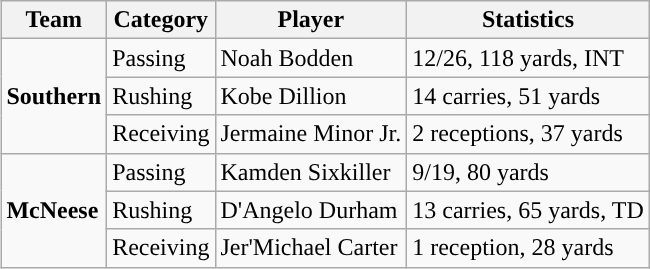<table class="wikitable" style="float: right;">
<tr>
<th>Team</th>
<th>Category</th>
<th>Player</th>
<th>Statistics</th>
</tr>
<tr>
<td rowspan=3><strong>Southern</strong></td>
<td>Passing</td>
<td>Noah Bodden</td>
<td>12/26, 118 yards, INT</td>
</tr>
<tr>
<td>Rushing</td>
<td>Kobe Dillion</td>
<td>14 carries, 51 yards</td>
</tr>
<tr>
<td>Receiving</td>
<td>Jermaine Minor Jr.</td>
<td>2 receptions, 37 yards</td>
</tr>
<tr>
<td rowspan=3><strong>McNeese</strong></td>
<td>Passing</td>
<td>Kamden Sixkiller</td>
<td>9/19, 80 yards</td>
</tr>
<tr>
<td>Rushing</td>
<td>D'Angelo Durham</td>
<td>13 carries, 65 yards, TD</td>
</tr>
<tr>
<td>Receiving</td>
<td>Jer'Michael Carter</td>
<td>1 reception, 28 yards</td>
</tr>
</table>
